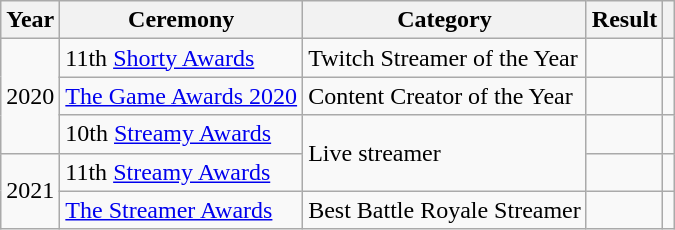<table class="wikitable sortable">
<tr>
<th>Year</th>
<th>Ceremony</th>
<th>Category</th>
<th>Result</th>
<th></th>
</tr>
<tr>
<td rowspan="3">2020</td>
<td>11th <a href='#'>Shorty Awards</a></td>
<td>Twitch Streamer of the Year</td>
<td></td>
<td align="center"></td>
</tr>
<tr>
<td><a href='#'>The Game Awards 2020</a></td>
<td>Content Creator of the Year</td>
<td></td>
<td style="text-align: center;"></td>
</tr>
<tr>
<td>10th <a href='#'>Streamy Awards</a></td>
<td rowspan="2">Live streamer</td>
<td></td>
<td style="text-align: center;"></td>
</tr>
<tr>
<td rowspan="2">2021</td>
<td>11th <a href='#'>Streamy Awards</a></td>
<td></td>
<td style="text-align: center;"></td>
</tr>
<tr>
<td><a href='#'>The Streamer Awards</a></td>
<td>Best Battle Royale Streamer</td>
<td></td>
<td style="text-align: center;"></td>
</tr>
</table>
